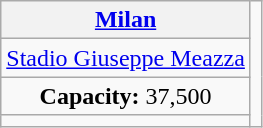<table class="wikitable" style="text-align:center">
<tr>
<th><a href='#'>Milan</a></th>
<td rowspan="4"></td>
</tr>
<tr>
<td><a href='#'>Stadio Giuseppe Meazza</a></td>
</tr>
<tr>
<td><strong>Capacity:</strong> 37,500</td>
</tr>
<tr>
<td></td>
</tr>
</table>
